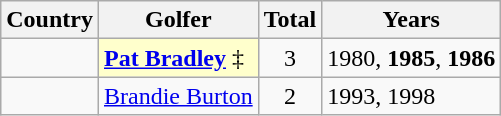<table class="wikitable">
<tr>
<th>Country</th>
<th>Golfer</th>
<th>Total</th>
<th>Years</th>
</tr>
<tr>
<td></td>
<td style="background:#FFFFCC;"><strong><a href='#'>Pat Bradley</a></strong> ‡</td>
<td align="center" valign="top">3</td>
<td>1980, <strong>1985</strong>, <strong>1986</strong></td>
</tr>
<tr>
<td></td>
<td><a href='#'>Brandie Burton</a></td>
<td align="center" valign="top">2</td>
<td>1993, 1998</td>
</tr>
</table>
